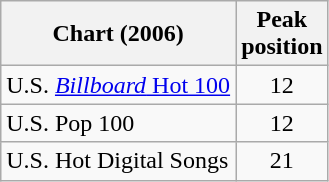<table class="wikitable">
<tr>
<th align="left">Chart (2006)</th>
<th align="center">Peak<br>position</th>
</tr>
<tr>
<td align="left">U.S. <a href='#'><em>Billboard</em> Hot 100</a></td>
<td align="center">12</td>
</tr>
<tr>
<td align="left">U.S. Pop 100</td>
<td align="center">12</td>
</tr>
<tr>
<td align="left">U.S. Hot Digital Songs</td>
<td align="center">21</td>
</tr>
</table>
